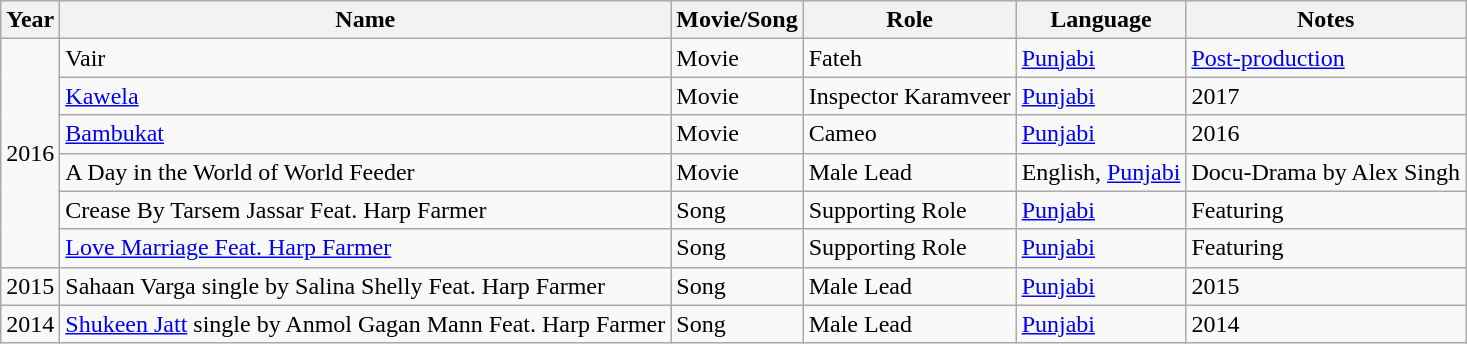<table class="wikitable">
<tr>
<th>Year</th>
<th>Name</th>
<th>Movie/Song</th>
<th>Role</th>
<th>Language</th>
<th>Notes</th>
</tr>
<tr>
<td rowspan="6">2016</td>
<td>Vair</td>
<td>Movie</td>
<td>Fateh</td>
<td><a href='#'>Punjabi</a></td>
<td><a href='#'>Post-production</a></td>
</tr>
<tr>
<td><a href='#'>Kawela</a></td>
<td>Movie</td>
<td>Inspector Karamveer</td>
<td><a href='#'>Punjabi</a></td>
<td>2017</td>
</tr>
<tr>
<td><a href='#'>Bambukat</a></td>
<td>Movie</td>
<td>Cameo</td>
<td><a href='#'>Punjabi</a></td>
<td>2016</td>
</tr>
<tr>
<td>A Day in the World of World Feeder</td>
<td>Movie</td>
<td>Male Lead</td>
<td>English, <a href='#'>Punjabi</a></td>
<td>Docu-Drama by Alex Singh</td>
</tr>
<tr>
<td>Crease By Tarsem Jassar Feat. Harp Farmer</td>
<td>Song</td>
<td>Supporting Role</td>
<td><a href='#'>Punjabi</a></td>
<td>Featuring</td>
</tr>
<tr>
<td><a href='#'>Love Marriage Feat. Harp Farmer</a></td>
<td>Song</td>
<td>Supporting Role</td>
<td><a href='#'>Punjabi</a></td>
<td>Featuring</td>
</tr>
<tr>
<td>2015</td>
<td>Sahaan Varga single by Salina Shelly Feat. Harp Farmer</td>
<td>Song</td>
<td>Male Lead</td>
<td><a href='#'>Punjabi</a></td>
<td>2015</td>
</tr>
<tr>
<td>2014</td>
<td><a href='#'>Shukeen Jatt</a> single by Anmol Gagan Mann Feat. Harp Farmer</td>
<td>Song</td>
<td>Male Lead</td>
<td><a href='#'>Punjabi</a></td>
<td>2014</td>
</tr>
</table>
